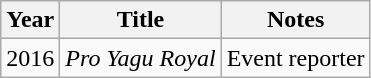<table class="wikitable">
<tr>
<th>Year</th>
<th>Title</th>
<th>Notes</th>
</tr>
<tr>
<td>2016</td>
<td><em>Pro Yagu Royal</em></td>
<td>Event reporter</td>
</tr>
</table>
